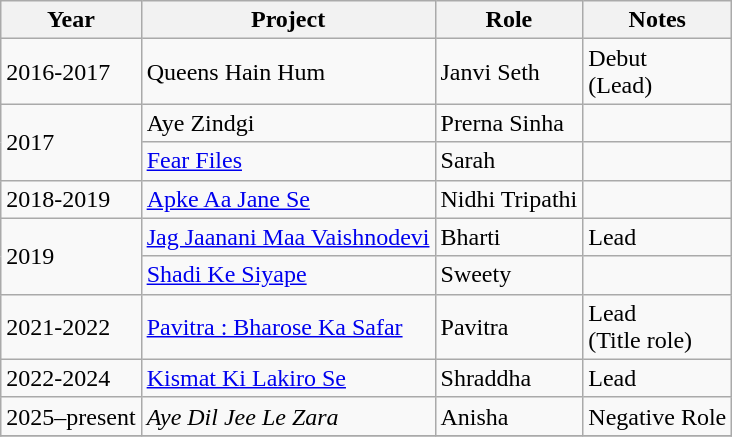<table class="wikitable sortable">
<tr>
<th>Year</th>
<th>Project</th>
<th>Role</th>
<th>Notes</th>
</tr>
<tr>
<td>2016-2017</td>
<td>Queens Hain Hum</td>
<td>Janvi Seth</td>
<td>Debut<br>(Lead)</td>
</tr>
<tr>
<td rowspan="2">2017</td>
<td>Aye Zindgi</td>
<td>Prerna Sinha</td>
<td></td>
</tr>
<tr>
<td><a href='#'>Fear Files</a></td>
<td>Sarah</td>
<td></td>
</tr>
<tr>
<td>2018-2019</td>
<td><a href='#'>Apke Aa Jane Se</a></td>
<td>Nidhi Tripathi</td>
<td></td>
</tr>
<tr>
<td rowspan="2">2019</td>
<td><a href='#'>Jag Jaanani Maa Vaishnodevi</a></td>
<td>Bharti</td>
<td>Lead</td>
</tr>
<tr>
<td><a href='#'>Shadi Ke Siyape</a></td>
<td>Sweety</td>
<td></td>
</tr>
<tr>
<td>2021-2022</td>
<td><a href='#'>Pavitra : Bharose Ka Safar</a></td>
<td>Pavitra</td>
<td>Lead<br>(Title role)</td>
</tr>
<tr>
<td>2022-2024</td>
<td><a href='#'>Kismat Ki Lakiro Se</a></td>
<td>Shraddha</td>
<td>Lead</td>
</tr>
<tr>
<td>2025–present</td>
<td><em>Aye Dil Jee Le Zara</em></td>
<td>Anisha</td>
<td>Negative Role</td>
</tr>
<tr>
</tr>
</table>
